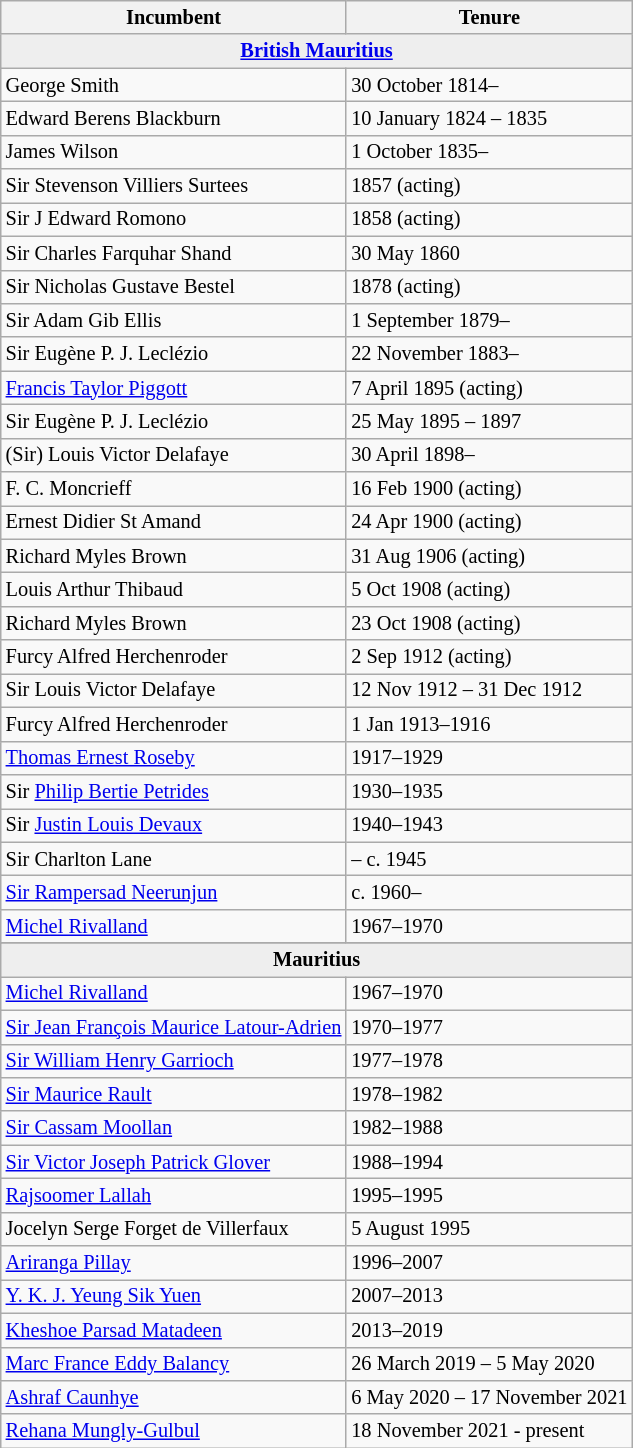<table class="wikitable" style="font-size:85%;text-align:left">
<tr>
<th>Incumbent</th>
<th>Tenure</th>
</tr>
<tr bgcolor=#EEEEEE>
<td align=center colspan=8><strong><a href='#'>British Mauritius</a></strong></td>
</tr>
<tr>
<td>George Smith</td>
<td>30 October 1814–</td>
</tr>
<tr>
<td>Edward Berens Blackburn</td>
<td>10 January 1824 – 1835</td>
</tr>
<tr>
<td>James Wilson</td>
<td>1 October 1835–</td>
</tr>
<tr>
<td>Sir Stevenson Villiers Surtees</td>
<td>1857 (acting)</td>
</tr>
<tr>
<td>Sir J Edward Romono</td>
<td>1858 (acting)</td>
</tr>
<tr>
<td>Sir Charles Farquhar Shand</td>
<td>30 May 1860</td>
</tr>
<tr>
<td>Sir Nicholas Gustave Bestel</td>
<td>1878 (acting)</td>
</tr>
<tr>
<td>Sir Adam Gib Ellis</td>
<td>1 September 1879–</td>
</tr>
<tr>
<td>Sir Eugène P. J. Leclézio</td>
<td>22 November 1883–</td>
</tr>
<tr>
<td><a href='#'>Francis Taylor Piggott</a></td>
<td>7 April 1895 (acting)</td>
</tr>
<tr>
<td>Sir Eugène P. J. Leclézio</td>
<td>25 May 1895 – 1897</td>
</tr>
<tr>
<td>(Sir) Louis Victor Delafaye</td>
<td>30 April 1898–</td>
</tr>
<tr>
<td>F. C. Moncrieff</td>
<td>16 Feb 1900 (acting)</td>
</tr>
<tr>
<td>Ernest Didier St Amand</td>
<td>24 Apr 1900 (acting)</td>
</tr>
<tr>
<td>Richard Myles Brown</td>
<td>31 Aug 1906 (acting)</td>
</tr>
<tr>
<td>Louis Arthur Thibaud</td>
<td>5 Oct 1908 (acting)</td>
</tr>
<tr>
<td>Richard Myles Brown</td>
<td>23 Oct 1908 (acting)</td>
</tr>
<tr>
<td>Furcy Alfred Herchenroder</td>
<td>2 Sep 1912 (acting)</td>
</tr>
<tr>
<td>Sir Louis Victor Delafaye</td>
<td>12 Nov 1912 – 31 Dec 1912</td>
</tr>
<tr>
<td>Furcy Alfred Herchenroder</td>
<td>1 Jan 1913–1916</td>
</tr>
<tr>
<td><a href='#'>Thomas Ernest Roseby</a></td>
<td>1917–1929</td>
</tr>
<tr>
<td>Sir <a href='#'>Philip Bertie Petrides</a></td>
<td>1930–1935</td>
</tr>
<tr>
<td>Sir <a href='#'>Justin Louis Devaux</a></td>
<td>1940–1943</td>
</tr>
<tr>
<td>Sir Charlton Lane</td>
<td>– c. 1945</td>
</tr>
<tr>
<td><a href='#'>Sir Rampersad Neerunjun</a></td>
<td>c. 1960–</td>
</tr>
<tr>
<td><a href='#'>Michel Rivalland</a></td>
<td>1967–1970</td>
</tr>
<tr>
</tr>
<tr bgcolor=#EEEEEE>
<td align=center colspan=8><strong>Mauritius</strong></td>
</tr>
<tr>
<td><a href='#'>Michel Rivalland</a></td>
<td>1967–1970</td>
</tr>
<tr>
<td><a href='#'>Sir Jean François Maurice Latour-Adrien</a></td>
<td>1970–1977</td>
</tr>
<tr>
<td><a href='#'>Sir William Henry Garrioch</a></td>
<td>1977–1978</td>
</tr>
<tr>
<td><a href='#'>Sir Maurice Rault</a></td>
<td>1978–1982</td>
</tr>
<tr>
<td><a href='#'>Sir Cassam Moollan</a></td>
<td>1982–1988</td>
</tr>
<tr>
<td><a href='#'>Sir Victor Joseph Patrick Glover</a></td>
<td>1988–1994</td>
</tr>
<tr>
<td><a href='#'>Rajsoomer Lallah</a></td>
<td>1995–1995</td>
</tr>
<tr>
<td>Jocelyn Serge Forget de Villerfaux</td>
<td>5 August 1995</td>
</tr>
<tr>
<td><a href='#'>Ariranga Pillay</a></td>
<td>1996–2007</td>
</tr>
<tr>
<td><a href='#'>Y. K. J. Yeung Sik Yuen</a></td>
<td>2007–2013</td>
</tr>
<tr>
<td><a href='#'>Kheshoe Parsad Matadeen</a></td>
<td>2013–2019</td>
</tr>
<tr>
<td><a href='#'>Marc France Eddy Balancy</a></td>
<td>26 March 2019 – 5 May 2020</td>
</tr>
<tr>
<td><a href='#'>Ashraf Caunhye</a></td>
<td>6 May 2020 – 17 November 2021</td>
</tr>
<tr>
<td><a href='#'>Rehana Mungly-Gulbul</a></td>
<td>18 November 2021 - present</td>
</tr>
</table>
